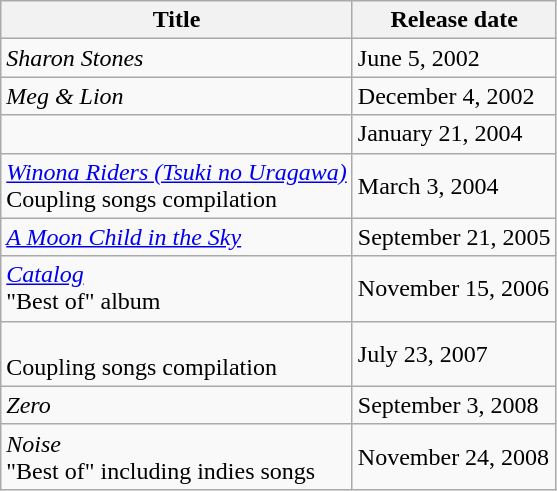<table class="wikitable">
<tr>
<th>Title</th>
<th>Release date</th>
</tr>
<tr>
<td><em>Sharon Stones</em></td>
<td>June 5, 2002</td>
</tr>
<tr>
<td><em>Meg & Lion</em></td>
<td>December 4, 2002</td>
</tr>
<tr>
<td></td>
<td>January 21, 2004</td>
</tr>
<tr>
<td><em><a href='#'>Winona Riders (Tsuki no Uragawa)</a></em><br>Coupling songs compilation</td>
<td>March 3, 2004</td>
</tr>
<tr>
<td><em><a href='#'>A Moon Child in the Sky</a></em></td>
<td>September 21, 2005</td>
</tr>
<tr>
<td><em><a href='#'>Catalog</a></em><br>"Best of" album</td>
<td>November 15, 2006</td>
</tr>
<tr>
<td><br>Coupling songs compilation</td>
<td>July 23, 2007</td>
</tr>
<tr>
<td><em>Zero</em></td>
<td>September 3, 2008</td>
</tr>
<tr>
<td><em>Noise</em><br>"Best of" including indies songs</td>
<td>November 24, 2008</td>
</tr>
</table>
